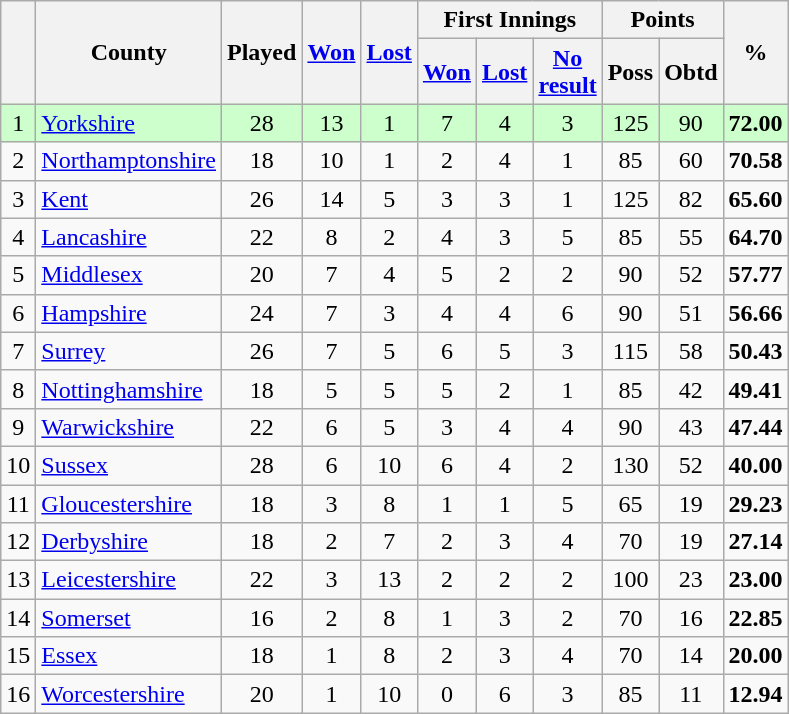<table class="wikitable sortable" style="text-align:center;">
<tr>
<th rowspan="2"></th>
<th rowspan="2">County</th>
<th rowspan="2">Played</th>
<th rowspan="2"><a href='#'>Won</a></th>
<th rowspan="2"><a href='#'>Lost</a></th>
<th colspan="3">First Innings</th>
<th colspan="2">Points</th>
<th rowspan="2">%</th>
</tr>
<tr>
<th><a href='#'>Won</a></th>
<th><a href='#'>Lost</a></th>
<th><a href='#'>No<br>result</a></th>
<th>Poss</th>
<th>Obtd</th>
</tr>
<tr style="background:#ccffcc;">
<td>1</td>
<td style="text-align:left;"><a href='#'>Yorkshire</a></td>
<td>28</td>
<td>13</td>
<td>1</td>
<td>7</td>
<td>4</td>
<td>3</td>
<td>125</td>
<td>90</td>
<td><strong>72.00</strong></td>
</tr>
<tr>
<td>2</td>
<td style="text-align:left;"><a href='#'>Northamptonshire</a></td>
<td>18</td>
<td>10</td>
<td>1</td>
<td>2</td>
<td>4</td>
<td>1</td>
<td>85</td>
<td>60</td>
<td><strong>70.58</strong></td>
</tr>
<tr>
<td>3</td>
<td style="text-align:left;"><a href='#'>Kent</a></td>
<td>26</td>
<td>14</td>
<td>5</td>
<td>3</td>
<td>3</td>
<td>1</td>
<td>125</td>
<td>82</td>
<td><strong>65.60</strong></td>
</tr>
<tr>
<td>4</td>
<td style="text-align:left;"><a href='#'>Lancashire</a></td>
<td>22</td>
<td>8</td>
<td>2</td>
<td>4</td>
<td>3</td>
<td>5</td>
<td>85</td>
<td>55</td>
<td><strong>64.70</strong></td>
</tr>
<tr>
<td>5</td>
<td style="text-align:left;"><a href='#'>Middlesex</a></td>
<td>20</td>
<td>7</td>
<td>4</td>
<td>5</td>
<td>2</td>
<td>2</td>
<td>90</td>
<td>52</td>
<td><strong>57.77</strong></td>
</tr>
<tr>
<td>6</td>
<td style="text-align:left;"><a href='#'>Hampshire</a></td>
<td>24</td>
<td>7</td>
<td>3</td>
<td>4</td>
<td>4</td>
<td>6</td>
<td>90</td>
<td>51</td>
<td><strong>56.66</strong></td>
</tr>
<tr>
<td>7</td>
<td style="text-align:left;"><a href='#'>Surrey</a></td>
<td>26</td>
<td>7</td>
<td>5</td>
<td>6</td>
<td>5</td>
<td>3</td>
<td>115</td>
<td>58</td>
<td><strong>50.43</strong></td>
</tr>
<tr>
<td>8</td>
<td style="text-align:left;"><a href='#'>Nottinghamshire</a></td>
<td>18</td>
<td>5</td>
<td>5</td>
<td>5</td>
<td>2</td>
<td>1</td>
<td>85</td>
<td>42</td>
<td><strong>49.41</strong></td>
</tr>
<tr>
<td>9</td>
<td style="text-align:left;"><a href='#'>Warwickshire</a></td>
<td>22</td>
<td>6</td>
<td>5</td>
<td>3</td>
<td>4</td>
<td>4</td>
<td>90</td>
<td>43</td>
<td><strong>47.44</strong></td>
</tr>
<tr>
<td>10</td>
<td style="text-align:left;"><a href='#'>Sussex</a></td>
<td>28</td>
<td>6</td>
<td>10</td>
<td>6</td>
<td>4</td>
<td>2</td>
<td>130</td>
<td>52</td>
<td><strong>40.00</strong></td>
</tr>
<tr>
<td>11</td>
<td style="text-align:left;"><a href='#'>Gloucestershire</a></td>
<td>18</td>
<td>3</td>
<td>8</td>
<td>1</td>
<td>1</td>
<td>5</td>
<td>65</td>
<td>19</td>
<td><strong>29.23</strong></td>
</tr>
<tr>
<td>12</td>
<td style="text-align:left;"><a href='#'>Derbyshire</a></td>
<td>18</td>
<td>2</td>
<td>7</td>
<td>2</td>
<td>3</td>
<td>4</td>
<td>70</td>
<td>19</td>
<td><strong>27.14</strong></td>
</tr>
<tr>
<td>13</td>
<td style="text-align:left;"><a href='#'>Leicestershire</a></td>
<td>22</td>
<td>3</td>
<td>13</td>
<td>2</td>
<td>2</td>
<td>2</td>
<td>100</td>
<td>23</td>
<td><strong>23.00</strong></td>
</tr>
<tr>
<td>14</td>
<td style="text-align:left;"><a href='#'>Somerset</a></td>
<td>16</td>
<td>2</td>
<td>8</td>
<td>1</td>
<td>3</td>
<td>2</td>
<td>70</td>
<td>16</td>
<td><strong>22.85</strong></td>
</tr>
<tr>
<td>15</td>
<td style="text-align:left;"><a href='#'>Essex</a></td>
<td>18</td>
<td>1</td>
<td>8</td>
<td>2</td>
<td>3</td>
<td>4</td>
<td>70</td>
<td>14</td>
<td><strong>20.00</strong></td>
</tr>
<tr>
<td>16</td>
<td style="text-align:left;"><a href='#'>Worcestershire</a></td>
<td>20</td>
<td>1</td>
<td>10</td>
<td>0</td>
<td>6</td>
<td>3</td>
<td>85</td>
<td>11</td>
<td><strong>12.94</strong></td>
</tr>
</table>
